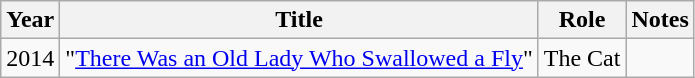<table class="wikitable plainrowheaders sortable">
<tr>
<th scope="col">Year</th>
<th scope="col">Title</th>
<th scope="col">Role</th>
<th class="unsortable">Notes</th>
</tr>
<tr>
<td scope="row">2014</td>
<td>"<a href='#'>There Was an Old Lady Who Swallowed a Fly</a>"</td>
<td>The Cat</td>
<td></td>
</tr>
</table>
